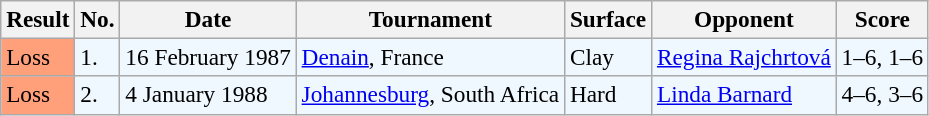<table class="sortable wikitable" style="font-size:97%">
<tr>
<th>Result</th>
<th>No.</th>
<th>Date</th>
<th>Tournament</th>
<th>Surface</th>
<th>Opponent</th>
<th>Score</th>
</tr>
<tr style="background:#f0f8ff;">
<td style="background:#ffa07a;">Loss</td>
<td>1.</td>
<td>16 February 1987</td>
<td><a href='#'>Denain</a>, France</td>
<td>Clay</td>
<td> <a href='#'>Regina Rajchrtová</a></td>
<td>1–6, 1–6</td>
</tr>
<tr style="background:#f0f8ff;">
<td style="background:#ffa07a;">Loss</td>
<td>2.</td>
<td>4 January 1988</td>
<td><a href='#'>Johannesburg</a>, South Africa</td>
<td>Hard</td>
<td> <a href='#'>Linda Barnard</a></td>
<td>4–6, 3–6</td>
</tr>
</table>
